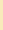<table class="toccolours" style="float:right; margin:0 0 1em 1em;">
<tr>
<td style="background:#f8eaba; text-align:center;"><br><div></div></td>
</tr>
<tr>
<td><br></td>
</tr>
<tr>
<td><br></td>
</tr>
<tr>
</tr>
</table>
